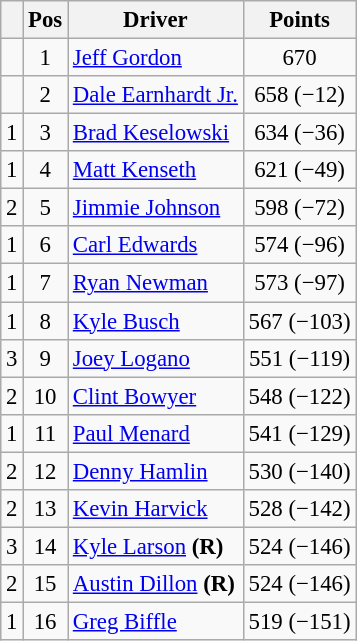<table class="wikitable" style="font-size: 95%;">
<tr>
<th></th>
<th>Pos</th>
<th>Driver</th>
<th>Points</th>
</tr>
<tr>
<td align="left"></td>
<td style="text-align:center;">1</td>
<td><a href='#'>Jeff Gordon</a></td>
<td style="text-align:center;">670</td>
</tr>
<tr>
<td align="left"></td>
<td style="text-align:center;">2</td>
<td><a href='#'>Dale Earnhardt Jr.</a></td>
<td style="text-align:center;">658 (−12)</td>
</tr>
<tr>
<td align="left"> 1</td>
<td style="text-align:center;">3</td>
<td><a href='#'>Brad Keselowski</a></td>
<td style="text-align:center;">634 (−36)</td>
</tr>
<tr>
<td align="left"> 1</td>
<td style="text-align:center;">4</td>
<td><a href='#'>Matt Kenseth</a></td>
<td style="text-align:center;">621 (−49)</td>
</tr>
<tr>
<td align="left"> 2</td>
<td style="text-align:center;">5</td>
<td><a href='#'>Jimmie Johnson</a></td>
<td style="text-align:center;">598 (−72)</td>
</tr>
<tr>
<td align="left"> 1</td>
<td style="text-align:center;">6</td>
<td><a href='#'>Carl Edwards</a></td>
<td style="text-align:center;">574 (−96)</td>
</tr>
<tr>
<td align="left"> 1</td>
<td style="text-align:center;">7</td>
<td><a href='#'>Ryan Newman</a></td>
<td style="text-align:center;">573 (−97)</td>
</tr>
<tr>
<td align="left"> 1</td>
<td style="text-align:center;">8</td>
<td><a href='#'>Kyle Busch</a></td>
<td style="text-align:center;">567 (−103)</td>
</tr>
<tr>
<td align="left"> 3</td>
<td style="text-align:center;">9</td>
<td><a href='#'>Joey Logano</a></td>
<td style="text-align:center;">551 (−119)</td>
</tr>
<tr>
<td align="left"> 2</td>
<td style="text-align:center;">10</td>
<td><a href='#'>Clint Bowyer</a></td>
<td style="text-align:center;">548 (−122)</td>
</tr>
<tr>
<td align="left"> 1</td>
<td style="text-align:center;">11</td>
<td><a href='#'>Paul Menard</a></td>
<td style="text-align:center;">541 (−129)</td>
</tr>
<tr>
<td align="left"> 2</td>
<td style="text-align:center;">12</td>
<td><a href='#'>Denny Hamlin</a></td>
<td style="text-align:center;">530 (−140)</td>
</tr>
<tr>
<td align="left"> 2</td>
<td style="text-align:center;">13</td>
<td><a href='#'>Kevin Harvick</a></td>
<td style="text-align:center;">528 (−142)</td>
</tr>
<tr>
<td align="left"> 3</td>
<td style="text-align:center;">14</td>
<td><a href='#'>Kyle Larson</a> <strong>(R)</strong></td>
<td style="text-align:center;">524 (−146)</td>
</tr>
<tr>
<td align="left"> 2</td>
<td style="text-align:center;">15</td>
<td><a href='#'>Austin Dillon</a> <strong>(R)</strong></td>
<td style="text-align:center;">524 (−146)</td>
</tr>
<tr>
<td align="left"> 1</td>
<td style="text-align:center;">16</td>
<td><a href='#'>Greg Biffle</a></td>
<td style="text-align:center;">519 (−151)</td>
</tr>
</table>
